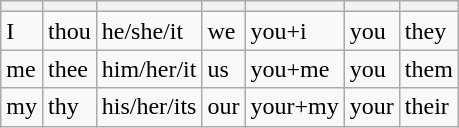<table class="wikitable">
<tr>
<th></th>
<th></th>
<th></th>
<th></th>
<th></th>
<th></th>
<th></th>
</tr>
<tr>
<td>I</td>
<td>thou</td>
<td>he/she/it</td>
<td>we</td>
<td>you+i</td>
<td>you</td>
<td>they</td>
</tr>
<tr>
<td>me</td>
<td>thee</td>
<td>him/her/it</td>
<td>us</td>
<td>you+me</td>
<td>you</td>
<td>them</td>
</tr>
<tr>
<td>my</td>
<td>thy</td>
<td>his/her/its</td>
<td>our</td>
<td>your+my</td>
<td>your</td>
<td>their<br></td>
</tr>
</table>
